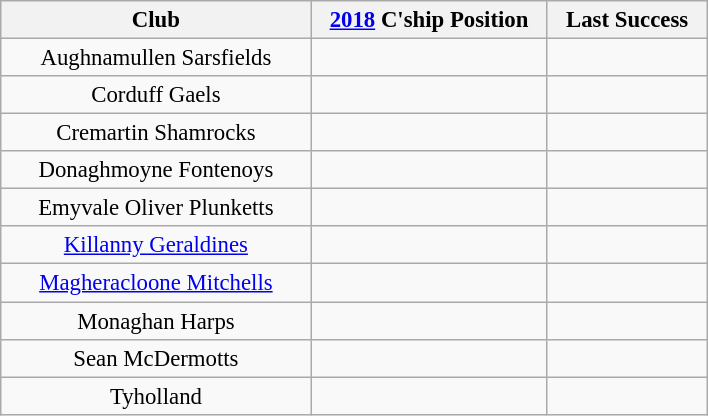<table class="wikitable sortable" style="font-size: 95%; text-align:center; margin: 1em auto;">
<tr>
<th scope="col" width="200">Club</th>
<th scope="col" width="150"><a href='#'>2018</a> C'ship Position</th>
<th scope="col" width="100">Last Success</th>
</tr>
<tr>
<td> Aughnamullen Sarsfields</td>
<td align="center"></td>
<td align="center"></td>
</tr>
<tr>
<td> Corduff Gaels</td>
<td align="center"></td>
<td align="center"></td>
</tr>
<tr>
<td> Cremartin Shamrocks</td>
<td align="center"></td>
<td align="center"></td>
</tr>
<tr>
<td> Donaghmoyne Fontenoys</td>
<td align="center"></td>
<td align="center"></td>
</tr>
<tr>
<td> Emyvale Oliver Plunketts</td>
<td align="center"></td>
<td align="center"></td>
</tr>
<tr>
<td> <a href='#'>Killanny Geraldines</a></td>
<td align="center"></td>
<td align="center"></td>
</tr>
<tr>
<td> <a href='#'>Magheracloone Mitchells</a></td>
<td align="center"></td>
<td align="center"></td>
</tr>
<tr>
<td> Monaghan Harps</td>
<td align="center"></td>
<td align="center"></td>
</tr>
<tr>
<td> Sean McDermotts</td>
<td align="center"></td>
<td align="center"></td>
</tr>
<tr>
<td> Tyholland</td>
<td align="center"></td>
<td align="center"></td>
</tr>
</table>
